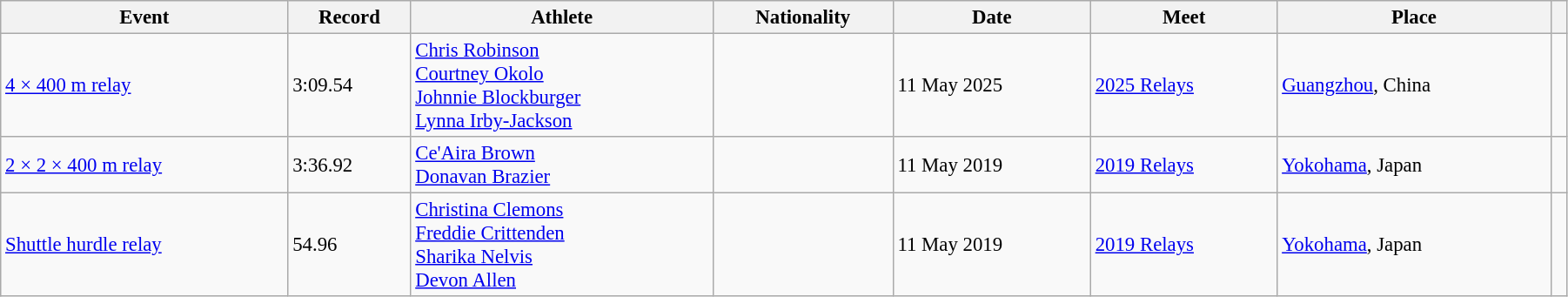<table class="wikitable" style="font-size:95%; width: 95%;">
<tr>
<th>Event</th>
<th>Record</th>
<th>Athlete</th>
<th>Nationality</th>
<th>Date</th>
<th>Meet</th>
<th>Place</th>
<th></th>
</tr>
<tr>
<td><a href='#'>4 × 400 m relay</a></td>
<td>3:09.54</td>
<td><a href='#'>Chris Robinson</a><br><a href='#'>Courtney Okolo</a><br><a href='#'>Johnnie Blockburger</a><br><a href='#'>Lynna Irby-Jackson</a></td>
<td></td>
<td>11 May 2025</td>
<td><a href='#'>2025 Relays</a></td>
<td><a href='#'>Guangzhou</a>, China</td>
<td></td>
</tr>
<tr>
<td><a href='#'>2 × 2 × 400 m relay</a></td>
<td>3:36.92</td>
<td><a href='#'>Ce'Aira Brown</a><br><a href='#'>Donavan Brazier</a></td>
<td></td>
<td>11 May 2019</td>
<td><a href='#'>2019 Relays</a></td>
<td><a href='#'>Yokohama</a>, Japan</td>
<td></td>
</tr>
<tr>
<td><a href='#'>Shuttle hurdle relay</a></td>
<td>54.96</td>
<td><a href='#'>Christina Clemons</a><br><a href='#'>Freddie Crittenden</a><br><a href='#'>Sharika Nelvis</a><br><a href='#'>Devon Allen</a></td>
<td></td>
<td>11 May 2019</td>
<td><a href='#'>2019 Relays</a></td>
<td><a href='#'>Yokohama</a>, Japan</td>
<td></td>
</tr>
</table>
